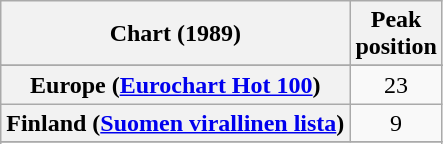<table class="wikitable sortable plainrowheaders" style="text-align:center">
<tr>
<th>Chart (1989)</th>
<th>Peak<br>position</th>
</tr>
<tr>
</tr>
<tr>
</tr>
<tr>
</tr>
<tr>
</tr>
<tr>
<th scope="row">Europe (<a href='#'>Eurochart Hot 100</a>)</th>
<td>23</td>
</tr>
<tr>
<th scope="row">Finland (<a href='#'>Suomen virallinen lista</a>)</th>
<td>9</td>
</tr>
<tr>
</tr>
<tr>
</tr>
<tr>
</tr>
<tr>
</tr>
<tr>
</tr>
<tr>
</tr>
<tr>
</tr>
<tr>
</tr>
<tr>
</tr>
<tr>
</tr>
<tr>
</tr>
<tr>
</tr>
<tr>
</tr>
</table>
